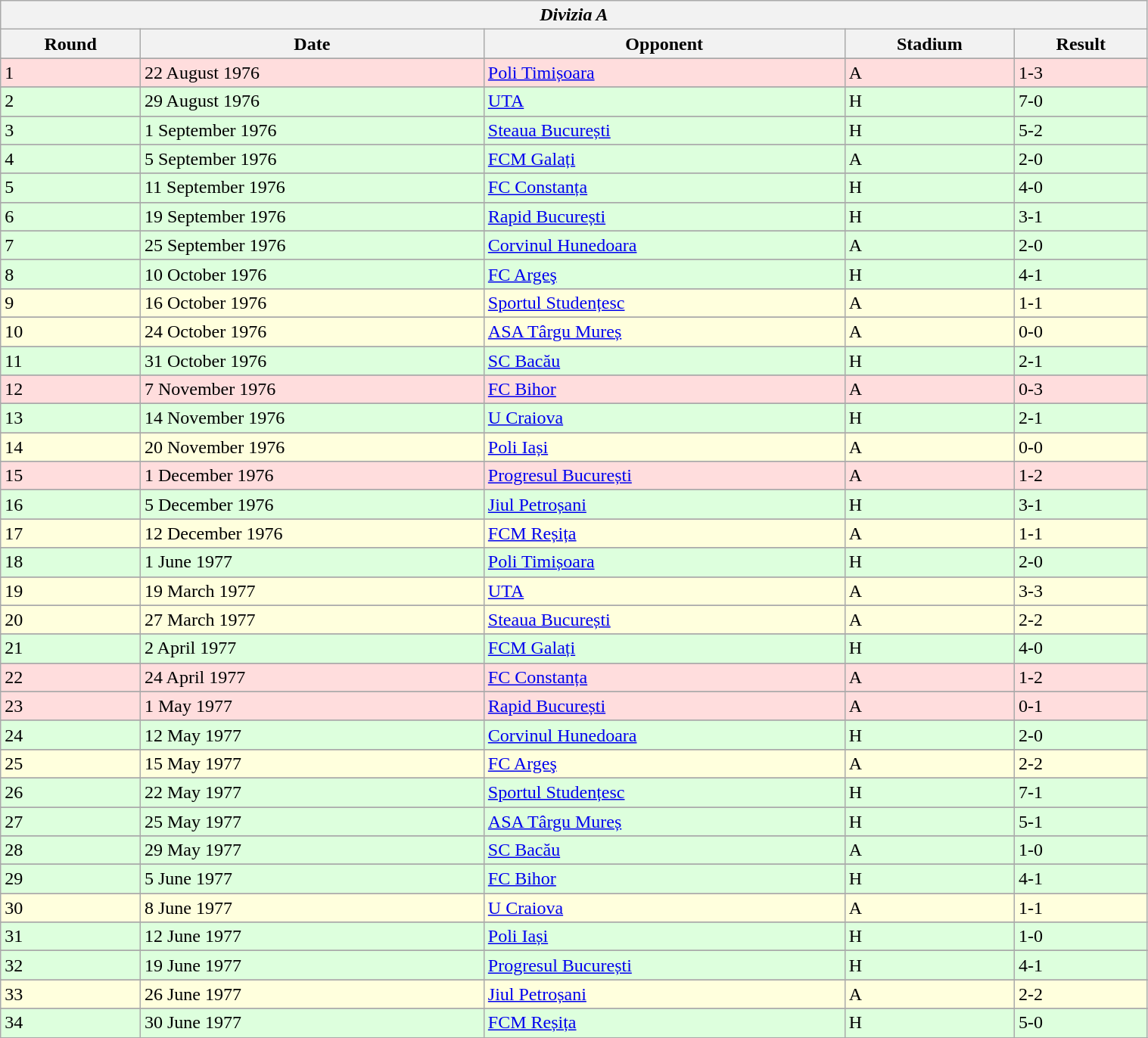<table class="wikitable" style="width:80%;">
<tr>
<th colspan="5" style="text-align:center;"><em>Divizia A</em></th>
</tr>
<tr>
<th>Round</th>
<th>Date</th>
<th>Opponent</th>
<th>Stadium</th>
<th>Result</th>
</tr>
<tr>
</tr>
<tr bgcolor="#ffdddd">
<td>1</td>
<td>22 August 1976</td>
<td><a href='#'>Poli Timișoara</a></td>
<td>A</td>
<td>1-3</td>
</tr>
<tr>
</tr>
<tr bgcolor="#ddffdd">
<td>2</td>
<td>29 August 1976</td>
<td><a href='#'>UTA</a></td>
<td>H</td>
<td>7-0</td>
</tr>
<tr>
</tr>
<tr bgcolor="#ddffdd">
<td>3</td>
<td>1 September 1976</td>
<td><a href='#'>Steaua București</a></td>
<td>H</td>
<td>5-2</td>
</tr>
<tr>
</tr>
<tr bgcolor="#ddffdd">
<td>4</td>
<td>5 September 1976</td>
<td><a href='#'>FCM Galați</a></td>
<td>A</td>
<td>2-0</td>
</tr>
<tr>
</tr>
<tr bgcolor="#ddffdd">
<td>5</td>
<td>11 September 1976</td>
<td><a href='#'>FC Constanța</a></td>
<td>H</td>
<td>4-0</td>
</tr>
<tr>
</tr>
<tr bgcolor="#ddffdd">
<td>6</td>
<td>19 September 1976</td>
<td><a href='#'>Rapid București</a></td>
<td>H</td>
<td>3-1</td>
</tr>
<tr>
</tr>
<tr bgcolor="#ddffdd">
<td>7</td>
<td>25 September 1976</td>
<td><a href='#'>Corvinul Hunedoara</a></td>
<td>A</td>
<td>2-0</td>
</tr>
<tr>
</tr>
<tr bgcolor="#ddffdd">
<td>8</td>
<td>10 October 1976</td>
<td><a href='#'>FC Argeş</a></td>
<td>H</td>
<td>4-1</td>
</tr>
<tr>
</tr>
<tr bgcolor="#ffffdd">
<td>9</td>
<td>16 October 1976</td>
<td><a href='#'>Sportul Studențesc</a></td>
<td>A</td>
<td>1-1</td>
</tr>
<tr>
</tr>
<tr bgcolor="#ffffdd">
<td>10</td>
<td>24 October 1976</td>
<td><a href='#'>ASA Târgu Mureș</a></td>
<td>A</td>
<td>0-0</td>
</tr>
<tr>
</tr>
<tr bgcolor="#ddffdd">
<td>11</td>
<td>31 October 1976</td>
<td><a href='#'>SC Bacău</a></td>
<td>H</td>
<td>2-1</td>
</tr>
<tr>
</tr>
<tr bgcolor="#ffdddd">
<td>12</td>
<td>7 November 1976</td>
<td><a href='#'>FC Bihor</a></td>
<td>A</td>
<td>0-3</td>
</tr>
<tr>
</tr>
<tr bgcolor="#ddffdd">
<td>13</td>
<td>14 November 1976</td>
<td><a href='#'>U Craiova</a></td>
<td>H</td>
<td>2-1</td>
</tr>
<tr>
</tr>
<tr bgcolor="#ffffdd">
<td>14</td>
<td>20 November 1976</td>
<td><a href='#'>Poli Iași</a></td>
<td>A</td>
<td>0-0</td>
</tr>
<tr>
</tr>
<tr bgcolor="#ffdddd">
<td>15</td>
<td>1 December 1976</td>
<td><a href='#'>Progresul București</a></td>
<td>A</td>
<td>1-2</td>
</tr>
<tr>
</tr>
<tr bgcolor="#ddffdd">
<td>16</td>
<td>5 December 1976</td>
<td><a href='#'>Jiul Petroșani</a></td>
<td>H</td>
<td>3-1</td>
</tr>
<tr>
</tr>
<tr bgcolor="#ffffdd">
<td>17</td>
<td>12 December 1976</td>
<td><a href='#'>FCM Reșița</a></td>
<td>A</td>
<td>1-1</td>
</tr>
<tr>
</tr>
<tr bgcolor="#ddffdd">
<td>18</td>
<td>1 June 1977</td>
<td><a href='#'>Poli Timișoara</a></td>
<td>H</td>
<td>2-0</td>
</tr>
<tr>
</tr>
<tr bgcolor="#ffffdd">
<td>19</td>
<td>19 March 1977</td>
<td><a href='#'>UTA</a></td>
<td>A</td>
<td>3-3</td>
</tr>
<tr>
</tr>
<tr bgcolor="#ffffdd">
<td>20</td>
<td>27 March 1977</td>
<td><a href='#'>Steaua București</a></td>
<td>A</td>
<td>2-2</td>
</tr>
<tr>
</tr>
<tr bgcolor="#ddffdd">
<td>21</td>
<td>2 April 1977</td>
<td><a href='#'>FCM Galați</a></td>
<td>H</td>
<td>4-0</td>
</tr>
<tr>
</tr>
<tr bgcolor="#ffdddd">
<td>22</td>
<td>24 April 1977</td>
<td><a href='#'>FC Constanța</a></td>
<td>A</td>
<td>1-2</td>
</tr>
<tr>
</tr>
<tr bgcolor="#ffdddd">
<td>23</td>
<td>1 May 1977</td>
<td><a href='#'>Rapid București</a></td>
<td>A</td>
<td>0-1</td>
</tr>
<tr>
</tr>
<tr bgcolor="#ddffdd">
<td>24</td>
<td>12 May 1977</td>
<td><a href='#'>Corvinul Hunedoara</a></td>
<td>H</td>
<td>2-0</td>
</tr>
<tr>
</tr>
<tr bgcolor="#ffffdd">
<td>25</td>
<td>15 May 1977</td>
<td><a href='#'>FC Argeş</a></td>
<td>A</td>
<td>2-2</td>
</tr>
<tr>
</tr>
<tr bgcolor="#ddffdd">
<td>26</td>
<td>22 May 1977</td>
<td><a href='#'>Sportul Studențesc</a></td>
<td>H</td>
<td>7-1</td>
</tr>
<tr>
</tr>
<tr bgcolor="#ddffdd">
<td>27</td>
<td>25 May 1977</td>
<td><a href='#'>ASA Târgu Mureș</a></td>
<td>H</td>
<td>5-1</td>
</tr>
<tr>
</tr>
<tr bgcolor="#ddffdd">
<td>28</td>
<td>29 May 1977</td>
<td><a href='#'>SC Bacău</a></td>
<td>A</td>
<td>1-0</td>
</tr>
<tr>
</tr>
<tr bgcolor="#ddffdd">
<td>29</td>
<td>5 June 1977</td>
<td><a href='#'>FC Bihor</a></td>
<td>H</td>
<td>4-1</td>
</tr>
<tr>
</tr>
<tr bgcolor="#ffffdd">
<td>30</td>
<td>8 June 1977</td>
<td><a href='#'>U Craiova</a></td>
<td>A</td>
<td>1-1</td>
</tr>
<tr>
</tr>
<tr bgcolor="#ddffdd">
<td>31</td>
<td>12 June 1977</td>
<td><a href='#'>Poli Iași</a></td>
<td>H</td>
<td>1-0</td>
</tr>
<tr>
</tr>
<tr bgcolor="#ddffdd">
<td>32</td>
<td>19 June 1977</td>
<td><a href='#'>Progresul București</a></td>
<td>H</td>
<td>4-1</td>
</tr>
<tr>
</tr>
<tr bgcolor="#ffffdd">
<td>33</td>
<td>26 June 1977</td>
<td><a href='#'>Jiul Petroșani</a></td>
<td>A</td>
<td>2-2</td>
</tr>
<tr>
</tr>
<tr bgcolor="#ddffdd">
<td>34</td>
<td>30 June 1977</td>
<td><a href='#'>FCM Reșița</a></td>
<td>H</td>
<td>5-0</td>
</tr>
<tr>
</tr>
</table>
